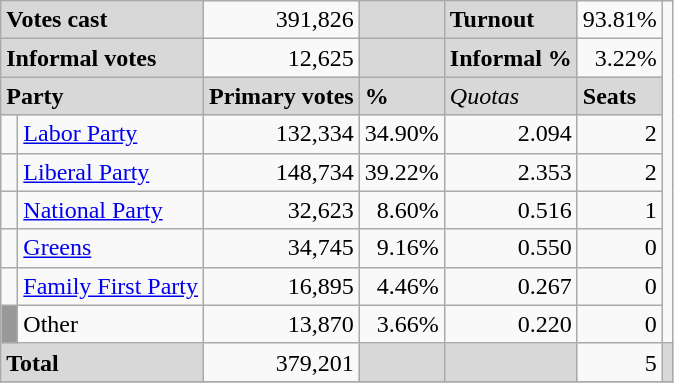<table class="wikitable">
<tr>
<td colspan=2 bgcolor="#D8D8D8"><strong>Votes cast</strong></td>
<td align="right">391,826</td>
<td width="33" bgcolor="#D8D8D8"></td>
<td bgcolor="#D8D8D8" width="67"><strong>Turnout</strong></td>
<td align="right">93.81%</td>
</tr>
<tr>
<td colspan="2" bgcolor="#D8D8D8"><strong>Informal votes</strong></td>
<td align="right">12,625</td>
<td width="33" bgcolor="#D8D8D8"></td>
<td bgcolor="#D8D8D8"><strong>Informal %</strong></td>
<td align="right">3.22%</td>
</tr>
<tr>
<td colspan="2" bgcolor="#D8D8D8"><strong>Party</strong></td>
<td bgcolor="#D8D8D8"><strong>Primary votes</strong></td>
<td bgcolor="#D8D8D8"><strong>%</strong></td>
<td bgcolor="#D8D8D8"><em>Quotas</em></td>
<td bgcolor="#D8D8D8"><strong>Seats</strong></td>
</tr>
<tr>
<td> </td>
<td><a href='#'>Labor Party</a></td>
<td align="right">132,334</td>
<td align="right">34.90%</td>
<td align="right">2.094</td>
<td align="right">2</td>
</tr>
<tr>
<td> </td>
<td><a href='#'>Liberal Party</a></td>
<td align="right">148,734</td>
<td align="right">39.22%</td>
<td align="right">2.353</td>
<td align="right">2</td>
</tr>
<tr>
<td> </td>
<td><a href='#'>National Party</a></td>
<td align="right">32,623</td>
<td align="right">8.60%</td>
<td align="right">0.516</td>
<td align="right">1</td>
</tr>
<tr>
<td> </td>
<td><a href='#'>Greens</a></td>
<td align="right">34,745</td>
<td align="right">9.16%</td>
<td align="right">0.550</td>
<td align="right">0</td>
</tr>
<tr>
<td> </td>
<td><a href='#'>Family First Party</a></td>
<td align="right">16,895</td>
<td align="right">4.46%</td>
<td align="right">0.267</td>
<td align="right">0</td>
</tr>
<tr>
<td bgcolor="#999999"> </td>
<td>Other</td>
<td align="right">13,870</td>
<td align="right">3.66%</td>
<td align="right">0.220</td>
<td align="right">0</td>
</tr>
<tr>
<td colspan="2" bgcolor="#D8D8D8"><strong>Total</strong></td>
<td align="right">379,201</td>
<td bgcolor="#D8D8D8"></td>
<td bgcolor="#D8D8D8"></td>
<td align="right">5</td>
<td bgcolor="#D8D8D8"></td>
</tr>
<tr>
</tr>
</table>
